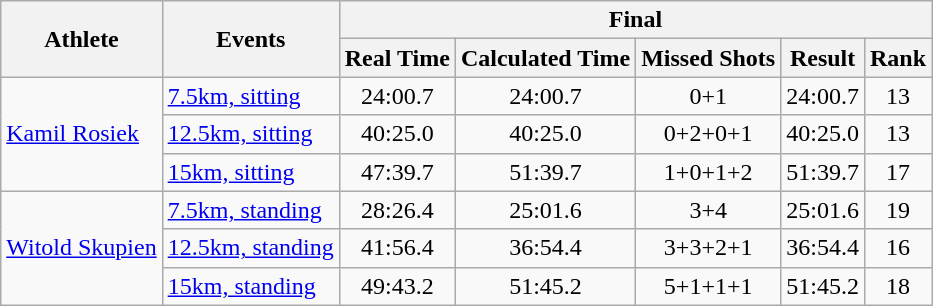<table class="wikitable" style="font-size:100%">
<tr>
<th rowspan="2">Athlete</th>
<th rowspan="2">Events</th>
<th colspan="5">Final</th>
</tr>
<tr>
<th>Real Time</th>
<th>Calculated Time</th>
<th>Missed Shots</th>
<th>Result</th>
<th>Rank</th>
</tr>
<tr>
<td rowspan=3><a href='#'>Kamil Rosiek</a></td>
<td><a href='#'>7.5km, sitting</a></td>
<td align="center">24:00.7</td>
<td align="center">24:00.7</td>
<td align="center">0+1</td>
<td align="center">24:00.7</td>
<td align="center">13</td>
</tr>
<tr>
<td><a href='#'>12.5km, sitting</a></td>
<td align="center">40:25.0</td>
<td align="center">40:25.0</td>
<td align="center">0+2+0+1</td>
<td align="center">40:25.0</td>
<td align="center">13</td>
</tr>
<tr>
<td><a href='#'>15km, sitting</a></td>
<td align="center">47:39.7</td>
<td align="center">51:39.7</td>
<td align="center">1+0+1+2</td>
<td align="center">51:39.7</td>
<td align="center">17</td>
</tr>
<tr>
<td rowspan=3><a href='#'>Witold Skupien</a></td>
<td><a href='#'>7.5km, standing</a></td>
<td align="center">28:26.4</td>
<td align="center">25:01.6</td>
<td align="center">3+4</td>
<td align="center">25:01.6</td>
<td align="center">19</td>
</tr>
<tr>
<td><a href='#'>12.5km, standing</a></td>
<td align="center">41:56.4</td>
<td align="center">36:54.4</td>
<td align="center">3+3+2+1</td>
<td align="center">36:54.4</td>
<td align="center">16</td>
</tr>
<tr>
<td><a href='#'>15km, standing</a></td>
<td align="center">49:43.2</td>
<td align="center">51:45.2</td>
<td align="center">5+1+1+1</td>
<td align="center">51:45.2</td>
<td align="center">18</td>
</tr>
</table>
